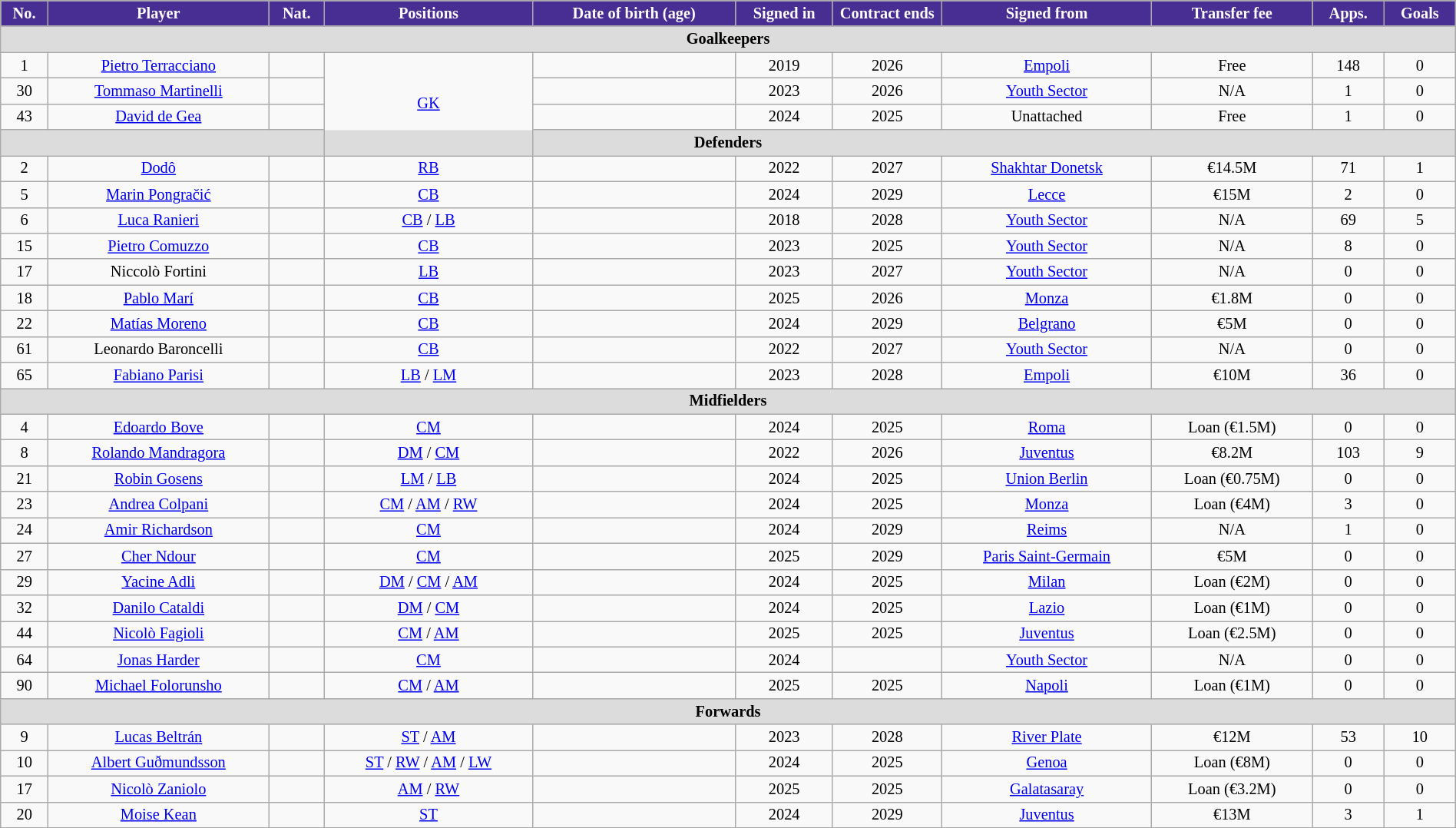<table class="wikitable" style="text-align:center; font-size:85%; width:100%">
<tr>
<th style="background:#482E92; color:white; text-align:center;">No.</th>
<th style="background:#482E92; color:white; text-align:center;">Player</th>
<th style="background:#482E92; color:white; text-align:center;">Nat.</th>
<th style="background:#482E92; color:white; text-align:center;">Positions</th>
<th style="background:#482E92; color:white; text-align:center;">Date of birth (age)</th>
<th style="background:#482E92; color:white; text-align:center; max-width:3.5em">Signed in</th>
<th style="background:#482E92; color:white; text-align:center; max-width:4em">Contract ends</th>
<th style="background:#482E92; color:white; text-align:center;">Signed from</th>
<th style="background:#482E92; color:white; text-align:center; max-width:6em">Transfer fee</th>
<th style="background:#482E92; color:white; text-align:center;">Apps.</th>
<th style="background:#482E92; color:white; text-align:center;">Goals</th>
</tr>
<tr>
<th colspan=11 style="background:#dcdcdc; text-align:center;">Goalkeepers</th>
</tr>
<tr>
<td>1</td>
<td><a href='#'>Pietro Terracciano</a></td>
<td></td>
<td rowspan="4"><a href='#'>GK</a></td>
<td></td>
<td>2019</td>
<td>2026</td>
<td> <a href='#'>Empoli</a></td>
<td>Free</td>
<td>148</td>
<td>0</td>
</tr>
<tr>
<td>30</td>
<td><a href='#'>Tommaso Martinelli</a></td>
<td></td>
<td></td>
<td>2023</td>
<td>2026</td>
<td> <a href='#'>Youth Sector</a></td>
<td>N/A</td>
<td>1</td>
<td>0</td>
</tr>
<tr>
<td>43</td>
<td><a href='#'>David de Gea</a></td>
<td></td>
<td></td>
<td>2024</td>
<td>2025</td>
<td>Unattached</td>
<td>Free</td>
<td>1</td>
<td>0</td>
</tr>
<tr>
<th colspan=11 style="background:#dcdcdc; text-align:center;">Defenders</th>
</tr>
<tr>
<td>2</td>
<td><a href='#'>Dodô</a></td>
<td></td>
<td><a href='#'>RB</a></td>
<td></td>
<td>2022</td>
<td>2027</td>
<td> <a href='#'>Shakhtar Donetsk</a></td>
<td>€14.5M</td>
<td>71</td>
<td>1</td>
</tr>
<tr>
<td>5</td>
<td><a href='#'>Marin Pongračić</a></td>
<td></td>
<td><a href='#'>CB</a></td>
<td></td>
<td>2024</td>
<td>2029</td>
<td> <a href='#'>Lecce</a></td>
<td>€15M</td>
<td>2</td>
<td>0</td>
</tr>
<tr>
<td>6</td>
<td><a href='#'>Luca Ranieri</a></td>
<td></td>
<td><a href='#'>CB</a> / <a href='#'>LB</a></td>
<td></td>
<td>2018</td>
<td>2028</td>
<td> <a href='#'>Youth Sector</a></td>
<td>N/A</td>
<td>69</td>
<td>5</td>
</tr>
<tr>
<td>15</td>
<td><a href='#'>Pietro Comuzzo</a></td>
<td></td>
<td><a href='#'>CB</a></td>
<td></td>
<td>2023</td>
<td>2025</td>
<td> <a href='#'>Youth Sector</a></td>
<td>N/A</td>
<td>8</td>
<td>0</td>
</tr>
<tr>
<td>17</td>
<td>Niccolò Fortini</td>
<td></td>
<td><a href='#'>LB</a></td>
<td></td>
<td>2023</td>
<td>2027</td>
<td> <a href='#'>Youth Sector</a></td>
<td>N/A</td>
<td>0</td>
<td>0</td>
</tr>
<tr>
<td>18</td>
<td><a href='#'>Pablo Marí</a></td>
<td></td>
<td><a href='#'>CB</a></td>
<td></td>
<td>2025</td>
<td>2026</td>
<td> <a href='#'>Monza</a></td>
<td>€1.8M</td>
<td>0</td>
<td>0</td>
</tr>
<tr>
<td>22</td>
<td><a href='#'>Matías Moreno</a></td>
<td></td>
<td><a href='#'>CB</a></td>
<td></td>
<td>2024</td>
<td>2029</td>
<td> <a href='#'>Belgrano</a></td>
<td>€5M</td>
<td>0</td>
<td>0</td>
</tr>
<tr>
<td>61</td>
<td>Leonardo Baroncelli</td>
<td></td>
<td><a href='#'>CB</a></td>
<td></td>
<td>2022</td>
<td>2027</td>
<td> <a href='#'>Youth Sector</a></td>
<td>N/A</td>
<td>0</td>
<td>0</td>
</tr>
<tr>
<td>65</td>
<td><a href='#'>Fabiano Parisi</a></td>
<td></td>
<td><a href='#'>LB</a> / <a href='#'>LM</a></td>
<td></td>
<td>2023</td>
<td>2028</td>
<td> <a href='#'>Empoli</a></td>
<td>€10M</td>
<td>36</td>
<td>0</td>
</tr>
<tr>
<th colspan=11 style="background:#dcdcdc; text-align:center;">Midfielders</th>
</tr>
<tr>
<td>4</td>
<td><a href='#'>Edoardo Bove</a></td>
<td></td>
<td><a href='#'>CM</a></td>
<td></td>
<td>2024</td>
<td>2025</td>
<td> <a href='#'>Roma</a></td>
<td>Loan (€1.5M)</td>
<td>0</td>
<td>0</td>
</tr>
<tr>
<td>8</td>
<td><a href='#'>Rolando Mandragora</a></td>
<td></td>
<td><a href='#'>DM</a> / <a href='#'>CM</a></td>
<td></td>
<td>2022</td>
<td>2026</td>
<td> <a href='#'>Juventus</a></td>
<td>€8.2M</td>
<td>103</td>
<td>9</td>
</tr>
<tr>
<td>21</td>
<td><a href='#'>Robin Gosens</a></td>
<td></td>
<td><a href='#'>LM</a> / <a href='#'>LB</a></td>
<td></td>
<td>2024</td>
<td>2025</td>
<td> <a href='#'>Union Berlin</a></td>
<td>Loan (€0.75M)</td>
<td>0</td>
<td>0</td>
</tr>
<tr>
<td>23</td>
<td><a href='#'>Andrea Colpani</a></td>
<td></td>
<td><a href='#'>CM</a> / <a href='#'>AM</a> / <a href='#'>RW</a></td>
<td></td>
<td>2024</td>
<td>2025</td>
<td> <a href='#'>Monza</a></td>
<td>Loan (€4M)</td>
<td>3</td>
<td>0</td>
</tr>
<tr>
<td>24</td>
<td><a href='#'>Amir Richardson</a></td>
<td></td>
<td><a href='#'>CM</a></td>
<td></td>
<td>2024</td>
<td>2029</td>
<td> <a href='#'>Reims</a></td>
<td>N/A</td>
<td>1</td>
<td>0</td>
</tr>
<tr>
<td>27</td>
<td><a href='#'>Cher Ndour</a></td>
<td></td>
<td><a href='#'>CM</a></td>
<td></td>
<td>2025</td>
<td>2029</td>
<td> <a href='#'>Paris Saint-Germain</a></td>
<td>€5M</td>
<td>0</td>
<td>0</td>
</tr>
<tr>
<td>29</td>
<td><a href='#'>Yacine Adli</a></td>
<td></td>
<td><a href='#'>DM</a> / <a href='#'>CM</a> / <a href='#'>AM</a></td>
<td></td>
<td>2024</td>
<td>2025</td>
<td> <a href='#'>Milan</a></td>
<td>Loan (€2M)</td>
<td>0</td>
<td>0</td>
</tr>
<tr>
<td>32</td>
<td><a href='#'>Danilo Cataldi</a></td>
<td></td>
<td><a href='#'>DM</a> / <a href='#'>CM</a></td>
<td></td>
<td>2024</td>
<td>2025</td>
<td> <a href='#'>Lazio</a></td>
<td>Loan (€1M)</td>
<td>0</td>
<td>0</td>
</tr>
<tr>
<td>44</td>
<td><a href='#'>Nicolò Fagioli</a></td>
<td></td>
<td><a href='#'>CM</a> / <a href='#'>AM</a></td>
<td></td>
<td>2025</td>
<td>2025</td>
<td> <a href='#'>Juventus</a></td>
<td>Loan (€2.5M)</td>
<td>0</td>
<td>0</td>
</tr>
<tr>
<td>64</td>
<td><a href='#'>Jonas Harder</a></td>
<td></td>
<td><a href='#'>CM</a></td>
<td></td>
<td>2024</td>
<td></td>
<td> <a href='#'>Youth Sector</a></td>
<td>N/A</td>
<td>0</td>
<td>0</td>
</tr>
<tr>
<td>90</td>
<td><a href='#'>Michael Folorunsho</a></td>
<td></td>
<td><a href='#'>CM</a> / <a href='#'>AM</a></td>
<td></td>
<td>2025</td>
<td>2025</td>
<td> <a href='#'>Napoli</a></td>
<td>Loan (€1M)</td>
<td>0</td>
<td>0</td>
</tr>
<tr>
<th colspan=11 style="background:#dcdcdc; text-align:center;">Forwards</th>
</tr>
<tr>
<td>9</td>
<td><a href='#'>Lucas Beltrán</a></td>
<td></td>
<td><a href='#'>ST</a> / <a href='#'>AM</a></td>
<td></td>
<td>2023</td>
<td>2028</td>
<td> <a href='#'>River Plate</a></td>
<td>€12M</td>
<td>53</td>
<td>10</td>
</tr>
<tr>
<td>10</td>
<td><a href='#'>Albert Guðmundsson</a></td>
<td></td>
<td><a href='#'>ST</a> / <a href='#'>RW</a> / <a href='#'>AM</a> / <a href='#'>LW</a></td>
<td></td>
<td>2024</td>
<td>2025</td>
<td> <a href='#'>Genoa</a></td>
<td>Loan (€8M)</td>
<td>0</td>
<td>0</td>
</tr>
<tr>
<td>17</td>
<td><a href='#'>Nicolò Zaniolo</a></td>
<td></td>
<td><a href='#'>AM</a> / <a href='#'>RW</a></td>
<td></td>
<td>2025</td>
<td>2025</td>
<td> <a href='#'>Galatasaray</a></td>
<td>Loan (€3.2M)</td>
<td>0</td>
<td>0</td>
</tr>
<tr>
<td>20</td>
<td><a href='#'>Moise Kean</a></td>
<td></td>
<td><a href='#'>ST</a></td>
<td></td>
<td>2024</td>
<td>2029</td>
<td> <a href='#'>Juventus</a></td>
<td>€13M</td>
<td>3</td>
<td>1</td>
</tr>
</table>
